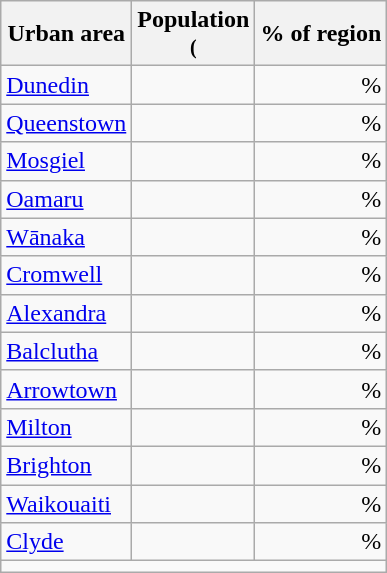<table class="wikitable floatleft">
<tr>
<th>Urban area</th>
<th>Population<br><small>(</small></th>
<th>% of region</th>
</tr>
<tr>
<td><a href='#'>Dunedin</a></td>
<td align=right></td>
<td align=right>%</td>
</tr>
<tr>
<td><a href='#'>Queenstown</a></td>
<td align=right></td>
<td align=right>%</td>
</tr>
<tr>
<td><a href='#'>Mosgiel</a></td>
<td align=right></td>
<td align=right>%</td>
</tr>
<tr>
<td><a href='#'>Oamaru</a></td>
<td align=right></td>
<td align=right>%</td>
</tr>
<tr>
<td><a href='#'>Wānaka</a></td>
<td align=right></td>
<td align=right>%</td>
</tr>
<tr>
<td><a href='#'>Cromwell</a></td>
<td align="right"></td>
<td align="right">%</td>
</tr>
<tr>
<td><a href='#'>Alexandra</a></td>
<td align=right></td>
<td align=right>%</td>
</tr>
<tr>
<td><a href='#'>Balclutha</a></td>
<td align="right"></td>
<td align="right">%</td>
</tr>
<tr>
<td><a href='#'>Arrowtown</a></td>
<td align=right></td>
<td align=right>%</td>
</tr>
<tr>
<td><a href='#'>Milton</a></td>
<td align=right></td>
<td align=right>%</td>
</tr>
<tr>
<td><a href='#'>Brighton</a></td>
<td align=right></td>
<td align=right>%</td>
</tr>
<tr>
<td><a href='#'>Waikouaiti</a></td>
<td align=right></td>
<td align=right>%</td>
</tr>
<tr>
<td><a href='#'>Clyde</a></td>
<td align=right></td>
<td align=right>%</td>
</tr>
<tr>
<td colspan="3"></td>
</tr>
</table>
